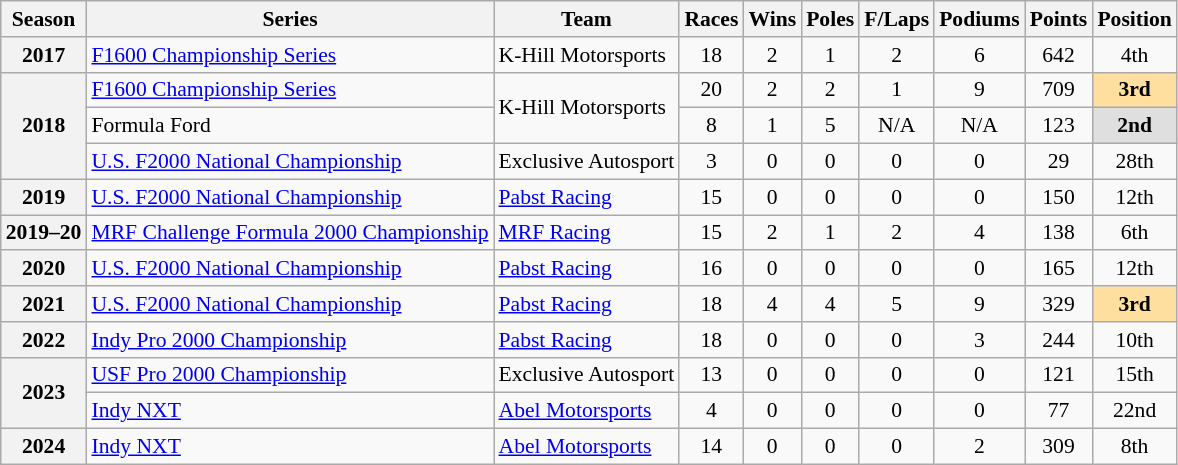<table class="wikitable" style="font-size: 90%; text-align:center">
<tr>
<th>Season</th>
<th>Series</th>
<th>Team</th>
<th>Races</th>
<th>Wins</th>
<th><strong>Poles</strong></th>
<th>F/Laps</th>
<th>Podiums</th>
<th>Points</th>
<th>Position</th>
</tr>
<tr>
<th>2017</th>
<td align="left"><a href='#'>F1600 Championship Series</a></td>
<td align="left">K-Hill Motorsports</td>
<td>18</td>
<td>2</td>
<td>1</td>
<td>2</td>
<td>6</td>
<td>642</td>
<td>4th</td>
</tr>
<tr>
<th rowspan="3">2018</th>
<td align="left"><a href='#'>F1600 Championship Series</a></td>
<td rowspan="2" align="left">K-Hill Motorsports</td>
<td>20</td>
<td>2</td>
<td>2</td>
<td>1</td>
<td>9</td>
<td>709</td>
<td style="background:#FFDF9F;"><strong>3rd</strong></td>
</tr>
<tr>
<td align="left">Formula Ford</td>
<td>8</td>
<td>1</td>
<td>5</td>
<td>N/A</td>
<td>N/A</td>
<td>123</td>
<td style="background:#DFDFDF;"><strong>2nd</strong></td>
</tr>
<tr>
<td align="left"><a href='#'>U.S. F2000 National Championship</a></td>
<td rowspan="1" align="left">Exclusive Autosport</td>
<td>3</td>
<td>0</td>
<td>0</td>
<td>0</td>
<td>0</td>
<td>29</td>
<td>28th</td>
</tr>
<tr>
<th>2019</th>
<td align="left"><a href='#'>U.S. F2000 National Championship</a></td>
<td align="left"><a href='#'>Pabst Racing</a></td>
<td>15</td>
<td>0</td>
<td>0</td>
<td>0</td>
<td>0</td>
<td>150</td>
<td>12th</td>
</tr>
<tr>
<th nowrap>2019–20</th>
<td align=left nowrap><a href='#'>MRF Challenge Formula 2000 Championship</a></td>
<td align=left><a href='#'>MRF Racing</a></td>
<td>15</td>
<td>2</td>
<td>1</td>
<td>2</td>
<td>4</td>
<td>138</td>
<td>6th</td>
</tr>
<tr>
<th>2020</th>
<td align="left"><a href='#'>U.S. F2000 National Championship</a></td>
<td align="left"><a href='#'>Pabst Racing</a></td>
<td>16</td>
<td>0</td>
<td>0</td>
<td>0</td>
<td>0</td>
<td>165</td>
<td>12th</td>
</tr>
<tr>
<th>2021</th>
<td align="left"><a href='#'>U.S. F2000 National Championship</a></td>
<td align="left"><a href='#'>Pabst Racing</a></td>
<td>18</td>
<td>4</td>
<td>4</td>
<td>5</td>
<td>9</td>
<td>329</td>
<td style="background:#FFDF9F;"><strong>3rd</strong></td>
</tr>
<tr>
<th>2022</th>
<td align=left><a href='#'>Indy Pro 2000 Championship</a></td>
<td align=left><a href='#'>Pabst Racing</a></td>
<td>18</td>
<td>0</td>
<td>0</td>
<td>0</td>
<td>3</td>
<td>244</td>
<td>10th</td>
</tr>
<tr>
<th rowspan="2">2023</th>
<td align=left><a href='#'>USF Pro 2000 Championship</a></td>
<td align=left>Exclusive Autosport</td>
<td>13</td>
<td>0</td>
<td>0</td>
<td>0</td>
<td>0</td>
<td>121</td>
<td>15th</td>
</tr>
<tr>
<td align=left><a href='#'>Indy NXT</a></td>
<td align=left><a href='#'>Abel Motorsports</a></td>
<td>4</td>
<td>0</td>
<td>0</td>
<td>0</td>
<td>0</td>
<td>77</td>
<td>22nd</td>
</tr>
<tr>
<th>2024</th>
<td align=left><a href='#'>Indy NXT</a></td>
<td align=left><a href='#'>Abel Motorsports</a></td>
<td>14</td>
<td>0</td>
<td>0</td>
<td>0</td>
<td>2</td>
<td>309</td>
<td>8th</td>
</tr>
</table>
